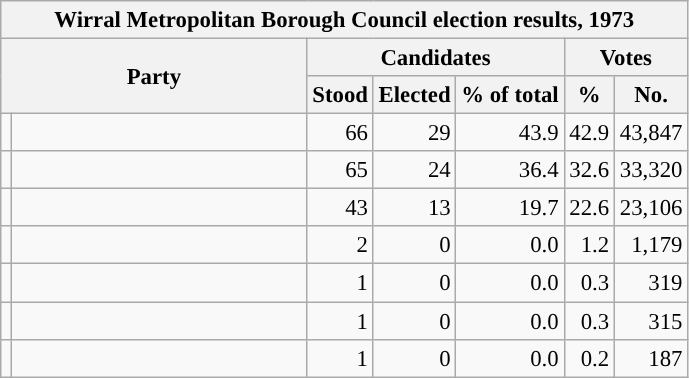<table class="wikitable" style="font-size:95%">
<tr>
<th colspan="16" style="background-color:#f2f2f2">Wirral Metropolitan Borough Council election results, 1973</th>
</tr>
<tr style="vertical-align:center;">
<th colspan="2" rowspan="2">Party</th>
<th colspan="3" style="width: 30px">Candidates</th>
<th colspan="2" style="width: 30px">Votes</th>
</tr>
<tr>
<th>Stood</th>
<th>Elected</th>
<th>% of total</th>
<th>%</th>
<th>No.</th>
</tr>
<tr>
<td style="background-color: "></td>
<td style="width: 190px"><a href='#'></a></td>
<td style="text-align:right; ">66</td>
<td style="text-align:right; ">29</td>
<td style="text-align:right; ">43.9</td>
<td style="text-align:right; ">42.9</td>
<td style="text-align:right; ">43,847</td>
</tr>
<tr>
<td style="background-color: "></td>
<td style="width: 190px"><a href='#'></a></td>
<td style="text-align:right; ">65</td>
<td style="text-align:right; ">24</td>
<td style="text-align:right; ">36.4</td>
<td style="text-align:right; ">32.6</td>
<td style="text-align:right; ">33,320</td>
</tr>
<tr>
<td style="background-color: "></td>
<td style="width: 190px"><a href='#'></a></td>
<td style="text-align:right; ">43</td>
<td style="text-align:right; ">13</td>
<td style="text-align:right; ">19.7</td>
<td style="text-align:right; ">22.6</td>
<td style="text-align:right; ">23,106</td>
</tr>
<tr>
<td style="background-color: "></td>
<td style="width: 190px"><a href='#'></a></td>
<td style="text-align:right; ">2</td>
<td style="text-align:right; ">0</td>
<td style="text-align:right; ">0.0</td>
<td style="text-align:right; ">1.2</td>
<td style="text-align:right; ">1,179</td>
</tr>
<tr>
<td style="background-color: "></td>
<td style="width: 190px"><a href='#'></a></td>
<td style="text-align:right; ">1</td>
<td style="text-align:right; ">0</td>
<td style="text-align:right; ">0.0</td>
<td style="text-align:right; ">0.3</td>
<td style="text-align:right; ">319</td>
</tr>
<tr>
<td style="background-color: "></td>
<td style="width: 190px"><a href='#'></a></td>
<td style="text-align:right; ">1</td>
<td style="text-align:right; ">0</td>
<td style="text-align:right; ">0.0</td>
<td style="text-align:right; ">0.3</td>
<td style="text-align:right; ">315</td>
</tr>
<tr>
<td style="background-color: "></td>
<td style="width: 190px"><a href='#'></a></td>
<td style="text-align:right; ">1</td>
<td style="text-align:right; ">0</td>
<td style="text-align:right; ">0.0</td>
<td style="text-align:right; ">0.2</td>
<td style="text-align:right; ">187</td>
</tr>
</table>
